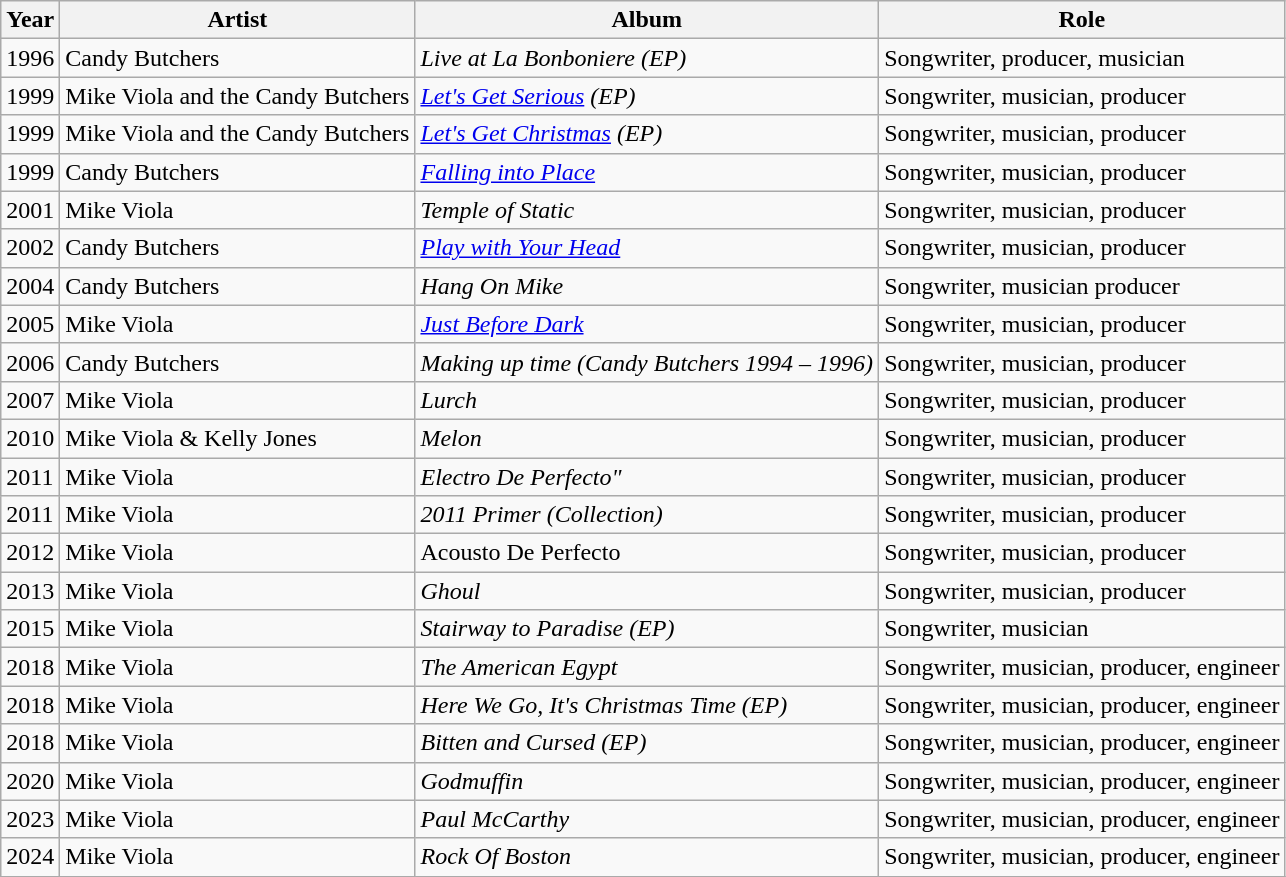<table class="wikitable">
<tr>
<th>Year</th>
<th>Artist</th>
<th>Album</th>
<th>Role</th>
</tr>
<tr>
<td>1996</td>
<td>Candy Butchers</td>
<td><em>Live at La Bonboniere (EP)</em></td>
<td>Songwriter, producer, musician</td>
</tr>
<tr>
<td>1999</td>
<td>Mike Viola and the Candy Butchers</td>
<td><em><a href='#'>Let's Get Serious</a> (EP)</em></td>
<td>Songwriter, musician, producer</td>
</tr>
<tr>
<td>1999</td>
<td>Mike Viola and the Candy Butchers</td>
<td><em><a href='#'>Let's Get Christmas</a> (EP)</em></td>
<td>Songwriter, musician, producer</td>
</tr>
<tr>
<td>1999</td>
<td>Candy Butchers</td>
<td><em><a href='#'>Falling into Place</a></em></td>
<td>Songwriter, musician, producer</td>
</tr>
<tr>
<td>2001</td>
<td>Mike Viola</td>
<td><em>Temple of Static</em></td>
<td>Songwriter, musician, producer</td>
</tr>
<tr>
<td>2002</td>
<td>Candy Butchers</td>
<td><em><a href='#'>Play with Your Head</a></em></td>
<td>Songwriter, musician, producer</td>
</tr>
<tr>
<td>2004</td>
<td>Candy Butchers</td>
<td><em>Hang On Mike</em></td>
<td>Songwriter, musician producer</td>
</tr>
<tr>
<td>2005</td>
<td>Mike Viola</td>
<td><em><a href='#'>Just Before Dark</a></em></td>
<td>Songwriter, musician, producer</td>
</tr>
<tr>
<td>2006</td>
<td>Candy Butchers</td>
<td><em>Making up time (Candy Butchers 1994 – 1996)</em></td>
<td>Songwriter, musician, producer</td>
</tr>
<tr>
<td>2007</td>
<td>Mike Viola</td>
<td><em>Lurch</em></td>
<td>Songwriter, musician, producer</td>
</tr>
<tr>
<td>2010</td>
<td>Mike Viola & Kelly Jones</td>
<td><em>Melon</em></td>
<td>Songwriter, musician, producer</td>
</tr>
<tr>
<td>2011</td>
<td>Mike Viola</td>
<td><em>Electro De Perfecto"</em></td>
<td>Songwriter, musician, producer</td>
</tr>
<tr>
<td>2011</td>
<td>Mike Viola</td>
<td><em>2011 Primer (Collection)</em></td>
<td>Songwriter, musician, producer</td>
</tr>
<tr>
<td>2012</td>
<td>Mike Viola</td>
<td>Acousto De Perfecto</td>
<td>Songwriter, musician, producer</td>
</tr>
<tr>
<td>2013</td>
<td>Mike Viola</td>
<td><em>Ghoul</em></td>
<td>Songwriter, musician, producer</td>
</tr>
<tr>
<td>2015</td>
<td>Mike Viola</td>
<td><em>Stairway to Paradise (EP)</em></td>
<td>Songwriter, musician</td>
</tr>
<tr>
<td>2018</td>
<td>Mike Viola</td>
<td><em>The American Egypt</em></td>
<td>Songwriter, musician, producer, engineer</td>
</tr>
<tr>
<td>2018</td>
<td>Mike Viola</td>
<td><em>Here We Go, It's Christmas Time (EP)</em></td>
<td>Songwriter, musician, producer, engineer</td>
</tr>
<tr>
<td>2018</td>
<td>Mike Viola</td>
<td><em>Bitten and Cursed (EP)</em></td>
<td>Songwriter, musician, producer, engineer</td>
</tr>
<tr>
<td>2020</td>
<td>Mike Viola</td>
<td><em>Godmuffin</em></td>
<td>Songwriter, musician, producer, engineer</td>
</tr>
<tr>
<td>2023</td>
<td>Mike Viola</td>
<td><em>Paul McCarthy</em> </td>
<td>Songwriter, musician, producer, engineer</td>
</tr>
<tr>
<td>2024</td>
<td>Mike Viola</td>
<td><em>Rock Of Boston</em></td>
<td>Songwriter, musician, producer, engineer</td>
</tr>
<tr>
</tr>
</table>
